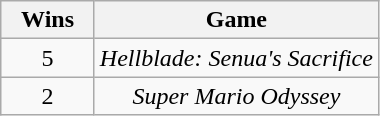<table class="wikitable" style="text-align:center;">
<tr>
<th scope="col" width="55">Wins</th>
<th scope="col" align="center">Game</th>
</tr>
<tr>
<td style="text-align:center">5</td>
<td><em>Hellblade: Senua's Sacrifice</em></td>
</tr>
<tr>
<td rowspan="2" style="text-align:center">2</td>
<td><em>Super Mario Odyssey</em></td>
</tr>
</table>
